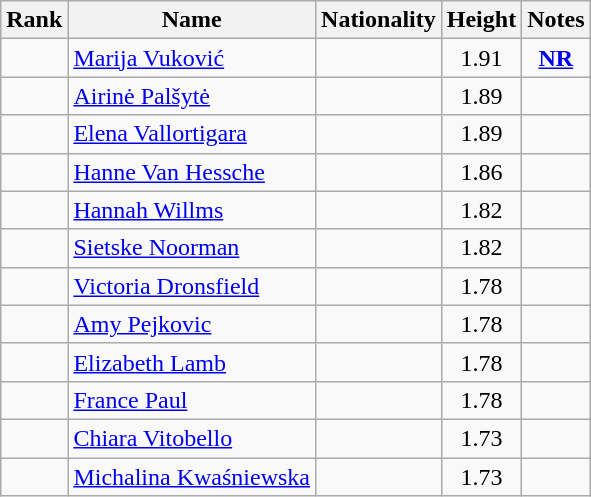<table class="wikitable sortable" style="text-align:center">
<tr>
<th>Rank</th>
<th>Name</th>
<th>Nationality</th>
<th>Height</th>
<th>Notes</th>
</tr>
<tr>
<td></td>
<td align=left><a href='#'>Marija Vuković</a></td>
<td align=left></td>
<td>1.91</td>
<td><strong><a href='#'>NR</a></strong></td>
</tr>
<tr>
<td></td>
<td align=left><a href='#'>Airinė Palšytė</a></td>
<td align=left></td>
<td>1.89</td>
<td></td>
</tr>
<tr>
<td></td>
<td align=left><a href='#'>Elena Vallortigara</a></td>
<td align=left></td>
<td>1.89</td>
<td></td>
</tr>
<tr>
<td></td>
<td align=left><a href='#'>Hanne Van Hessche</a></td>
<td align=left></td>
<td>1.86</td>
<td></td>
</tr>
<tr>
<td></td>
<td align=left><a href='#'>Hannah Willms</a></td>
<td align=left></td>
<td>1.82</td>
<td></td>
</tr>
<tr>
<td></td>
<td align=left><a href='#'>Sietske Noorman</a></td>
<td align=left></td>
<td>1.82</td>
<td></td>
</tr>
<tr>
<td></td>
<td align=left><a href='#'>Victoria Dronsfield</a></td>
<td align=left></td>
<td>1.78</td>
<td></td>
</tr>
<tr>
<td></td>
<td align=left><a href='#'>Amy Pejkovic</a></td>
<td align=left></td>
<td>1.78</td>
<td></td>
</tr>
<tr>
<td></td>
<td align=left><a href='#'>Elizabeth Lamb</a></td>
<td align=left></td>
<td>1.78</td>
<td></td>
</tr>
<tr>
<td></td>
<td align=left><a href='#'>France Paul</a></td>
<td align=left></td>
<td>1.78</td>
<td></td>
</tr>
<tr>
<td></td>
<td align=left><a href='#'>Chiara Vitobello</a></td>
<td align=left></td>
<td>1.73</td>
<td></td>
</tr>
<tr>
<td></td>
<td align=left><a href='#'>Michalina Kwaśniewska</a></td>
<td align=left></td>
<td>1.73</td>
<td></td>
</tr>
</table>
